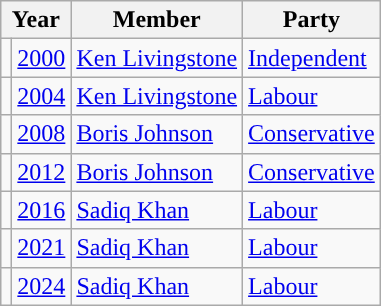<table class="wikitable">
<tr>
<th colspan="2">Year</th>
<th>Member</th>
<th>Party</th>
</tr>
<tr>
<td style="background-color: "></td>
<td><a href='#'>2000</a></td>
<td><a href='#'>Ken Livingstone</a></td>
<td><a href='#'>Independent</a></td>
</tr>
<tr>
<td style="background-color: "></td>
<td><a href='#'>2004</a></td>
<td><a href='#'>Ken Livingstone</a></td>
<td><a href='#'>Labour</a></td>
</tr>
<tr>
<td style="background-color: "></td>
<td><a href='#'>2008</a></td>
<td><a href='#'>Boris Johnson</a></td>
<td><a href='#'>Conservative</a></td>
</tr>
<tr>
<td style="background-color: "></td>
<td><a href='#'>2012</a></td>
<td><a href='#'>Boris Johnson</a></td>
<td><a href='#'>Conservative</a></td>
</tr>
<tr>
<td style="background-color: "></td>
<td><a href='#'>2016</a></td>
<td><a href='#'>Sadiq Khan</a></td>
<td><a href='#'>Labour</a></td>
</tr>
<tr>
<td style="background-color: "></td>
<td><a href='#'>2021</a></td>
<td><a href='#'>Sadiq Khan</a></td>
<td><a href='#'>Labour</a></td>
</tr>
<tr>
<td style="background-color: "></td>
<td><a href='#'>2024</a></td>
<td><a href='#'>Sadiq Khan</a></td>
<td><a href='#'>Labour</a></td>
</tr>
</table>
